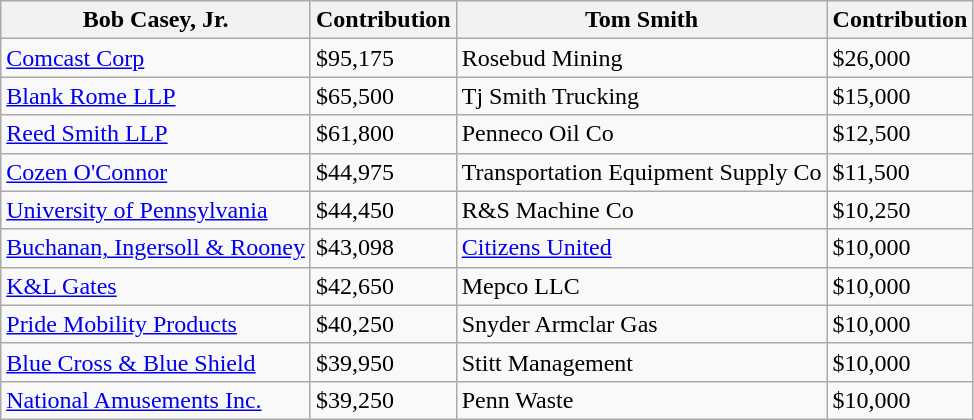<table class="wikitable sortable">
<tr>
<th>Bob Casey, Jr.</th>
<th>Contribution</th>
<th>Tom Smith</th>
<th>Contribution</th>
</tr>
<tr>
<td><a href='#'>Comcast Corp</a></td>
<td>$95,175</td>
<td>Rosebud Mining</td>
<td>$26,000</td>
</tr>
<tr>
<td><a href='#'>Blank Rome LLP</a></td>
<td>$65,500</td>
<td>Tj Smith Trucking</td>
<td>$15,000</td>
</tr>
<tr>
<td><a href='#'>Reed Smith LLP</a></td>
<td>$61,800</td>
<td>Penneco Oil Co</td>
<td>$12,500</td>
</tr>
<tr>
<td><a href='#'>Cozen O'Connor</a></td>
<td>$44,975</td>
<td>Transportation Equipment Supply Co</td>
<td>$11,500</td>
</tr>
<tr>
<td><a href='#'>University of Pennsylvania</a></td>
<td>$44,450</td>
<td>R&S Machine Co</td>
<td>$10,250</td>
</tr>
<tr>
<td><a href='#'>Buchanan, Ingersoll & Rooney</a></td>
<td>$43,098</td>
<td><a href='#'>Citizens United</a></td>
<td>$10,000</td>
</tr>
<tr>
<td><a href='#'>K&L Gates</a></td>
<td>$42,650</td>
<td>Mepco LLC</td>
<td>$10,000</td>
</tr>
<tr>
<td><a href='#'>Pride Mobility Products</a></td>
<td>$40,250</td>
<td>Snyder Armclar Gas</td>
<td>$10,000</td>
</tr>
<tr>
<td><a href='#'>Blue Cross & Blue Shield</a></td>
<td>$39,950</td>
<td>Stitt Management</td>
<td>$10,000</td>
</tr>
<tr>
<td><a href='#'>National Amusements Inc.</a></td>
<td>$39,250</td>
<td>Penn Waste</td>
<td>$10,000</td>
</tr>
</table>
